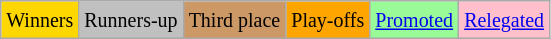<table class="wikitable">
<tr>
<td bgcolor=Gold><small>Winners</small></td>
<td style="background:Silver;"><small>Runners-up</small></td>
<td style="background:#CC9966;"><small>Third place</small></td>
<td style="background:Orange;"><small>Play-offs</small></td>
<td style="background:PaleGreen;"><small><a href='#'>Promoted</a></small></td>
<td bgcolor=Pink><small><a href='#'>Relegated</a></small></td>
</tr>
</table>
